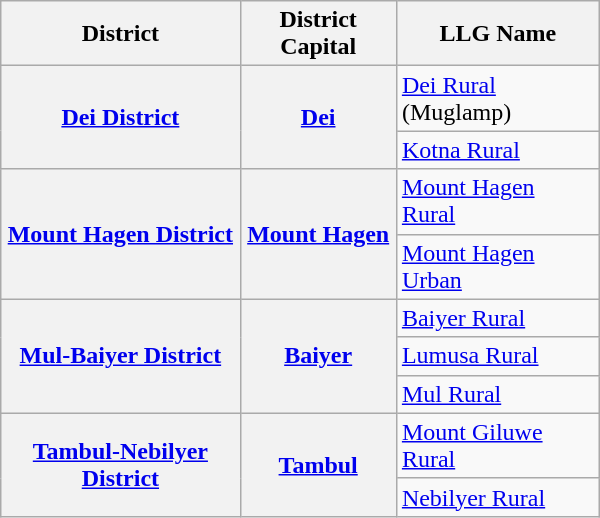<table class="wikitable" style="text-align: left;" width="400">
<tr>
<th>District</th>
<th>District Capital</th>
<th>LLG Name</th>
</tr>
<tr>
<th rowspan="2"><a href='#'>Dei District</a></th>
<th rowspan="2"><a href='#'>Dei</a></th>
<td><a href='#'>Dei Rural</a> (Muglamp)</td>
</tr>
<tr>
<td><a href='#'>Kotna Rural</a></td>
</tr>
<tr>
<th rowspan="2"><a href='#'>Mount Hagen District</a></th>
<th rowspan="2"><a href='#'>Mount Hagen</a></th>
<td><a href='#'>Mount Hagen Rural</a></td>
</tr>
<tr>
<td><a href='#'>Mount Hagen Urban</a></td>
</tr>
<tr>
<th rowspan="3"><a href='#'>Mul-Baiyer District</a></th>
<th rowspan="3"><a href='#'>Baiyer</a></th>
<td><a href='#'>Baiyer Rural</a></td>
</tr>
<tr>
<td><a href='#'>Lumusa Rural</a></td>
</tr>
<tr>
<td><a href='#'>Mul Rural</a></td>
</tr>
<tr>
<th rowspan="2"><a href='#'>Tambul-Nebilyer District</a></th>
<th rowspan="2"><a href='#'>Tambul</a></th>
<td><a href='#'>Mount Giluwe Rural</a></td>
</tr>
<tr>
<td><a href='#'>Nebilyer Rural</a></td>
</tr>
</table>
